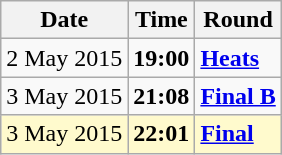<table class="wikitable">
<tr>
<th>Date</th>
<th>Time</th>
<th>Round</th>
</tr>
<tr>
<td>2 May 2015</td>
<td><strong>19:00</strong></td>
<td><strong><a href='#'>Heats</a></strong></td>
</tr>
<tr>
<td>3 May 2015</td>
<td><strong>21:08</strong></td>
<td><strong><a href='#'>Final B</a></strong></td>
</tr>
<tr style=background:lemonchiffon>
<td>3 May 2015</td>
<td><strong>22:01</strong></td>
<td><strong><a href='#'>Final</a></strong></td>
</tr>
</table>
